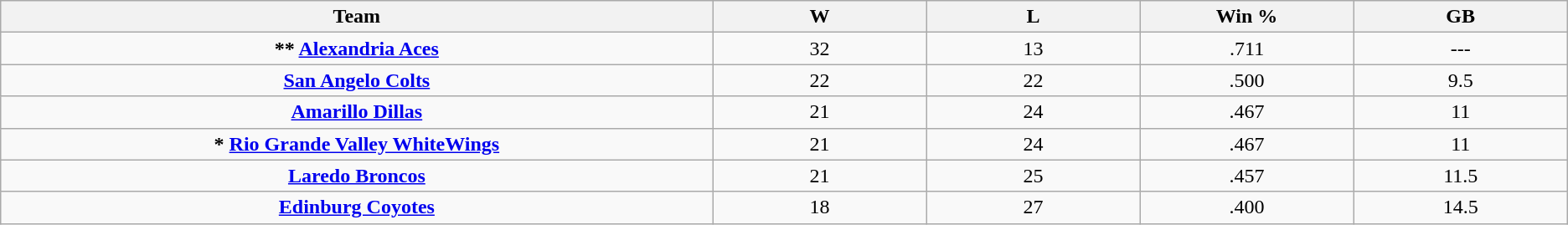<table class="wikitable">
<tr>
<th bgcolor="#DDDDFF" width="10%">Team</th>
<th bgcolor="#DDDDFF" width="3%">W</th>
<th bgcolor="#DDDDFF" width="3%">L</th>
<th bgcolor="#DDDDFF" width="3%">Win %</th>
<th bgcolor="#DDDDFF" width="3%">GB</th>
</tr>
<tr>
<td align=center><strong>** <a href='#'>Alexandria Aces</a></strong></td>
<td align=center>32</td>
<td align=center>13</td>
<td align=center>.711</td>
<td align=center>---</td>
</tr>
<tr>
<td align=center><strong><a href='#'>San Angelo Colts</a></strong></td>
<td align=center>22</td>
<td align=center>22</td>
<td align=center>.500</td>
<td align=center>9.5</td>
</tr>
<tr>
<td align=center><strong><a href='#'>Amarillo Dillas</a></strong></td>
<td align=center>21</td>
<td align=center>24</td>
<td align=center>.467</td>
<td align=center>11</td>
</tr>
<tr>
<td align=center><strong>* <a href='#'>Rio Grande Valley WhiteWings</a></strong></td>
<td align=center>21</td>
<td align=center>24</td>
<td align=center>.467</td>
<td align=center>11</td>
</tr>
<tr>
<td align=center><strong><a href='#'>Laredo Broncos</a></strong></td>
<td align=center>21</td>
<td align=center>25</td>
<td align=center>.457</td>
<td align=center>11.5</td>
</tr>
<tr>
<td align=center><strong><a href='#'>Edinburg Coyotes</a></strong></td>
<td align=center>18</td>
<td align=center>27</td>
<td align=center>.400</td>
<td align=center>14.5</td>
</tr>
</table>
